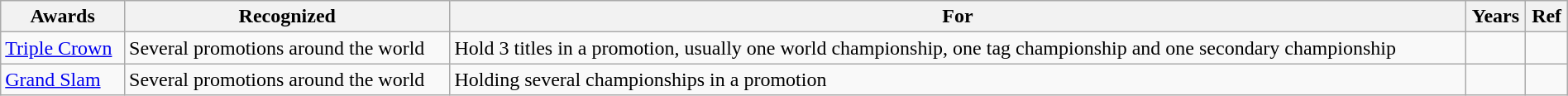<table class="wikitable" style="width:100%;">
<tr>
<th>Awards</th>
<th>Recognized</th>
<th>For</th>
<th>Years</th>
<th>Ref</th>
</tr>
<tr>
<td><a href='#'>Triple Crown</a></td>
<td>Several promotions around the world</td>
<td>Hold 3 titles in a promotion, usually one world championship, one tag championship and one secondary championship</td>
<td></td>
<td></td>
</tr>
<tr>
<td><a href='#'>Grand Slam</a></td>
<td>Several promotions around the world</td>
<td>Holding several championships in a promotion</td>
<td></td>
<td></td>
</tr>
</table>
